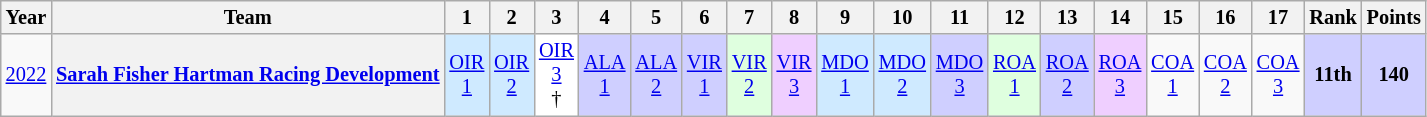<table class="wikitable" style="text-align:center; font-size:85%">
<tr>
<th>Year</th>
<th>Team</th>
<th>1</th>
<th>2</th>
<th>3</th>
<th>4</th>
<th>5</th>
<th>6</th>
<th>7</th>
<th>8</th>
<th>9</th>
<th>10</th>
<th>11</th>
<th>12</th>
<th>13</th>
<th>14</th>
<th>15</th>
<th>16</th>
<th>17</th>
<th>Rank</th>
<th>Points</th>
</tr>
<tr>
<td><a href='#'>2022</a></td>
<th nowrap><a href='#'>Sarah Fisher Hartman Racing Development</a></th>
<td style="background:#CFEAFF;"><a href='#'>OIR<br>1</a><br></td>
<td style="background:#CFEAFF;"><a href='#'>OIR<br>2</a><br></td>
<td style="background:#FFFFFF;"><a href='#'>OIR<br>3</a><br>†</td>
<td style="background:#CFCFFF;"><a href='#'>ALA<br>1</a><br></td>
<td style="background:#CFCFFF;"><a href='#'>ALA<br>2</a><br></td>
<td style="background:#CFCFFF;"><a href='#'>VIR<br>1</a><br></td>
<td style="background:#DFFFDF;"><a href='#'>VIR<br>2</a><br></td>
<td style="background:#EFCFFF;"><a href='#'>VIR<br>3</a><br></td>
<td style="background:#CFEAFF;"><a href='#'>MDO<br>1</a><br></td>
<td style="background:#CFEAFF;"><a href='#'>MDO<br>2</a><br></td>
<td style="background:#CFCFFF;"><a href='#'>MDO<br>3</a><br></td>
<td style="background:#DFFFDF;"><a href='#'>ROA<br>1</a><br></td>
<td style="background:#CFCFFF;"><a href='#'>ROA<br>2</a><br></td>
<td style="background:#EFCFFF;"><a href='#'>ROA<br>3</a><br></td>
<td><a href='#'>COA<br>1</a></td>
<td><a href='#'>COA<br>2</a></td>
<td><a href='#'>COA<br>3</a></td>
<th style="background:#CFCFFF;">11th</th>
<th style="background:#CFCFFF;">140</th>
</tr>
</table>
